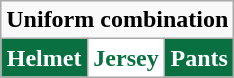<table class="wikitable" style="display: inline-table;">
<tr>
<td align="center" Colspan="3"><strong>Uniform combination</strong></td>
</tr>
<tr align="center">
<td style="background:#087041; color:#FFFFFF"><strong>Helmet</strong></td>
<td style="background:#FFFFFF; color:#087041"><strong>Jersey</strong></td>
<td style="background:#087041; color:#FFFFFF"><strong>Pants</strong></td>
</tr>
</table>
